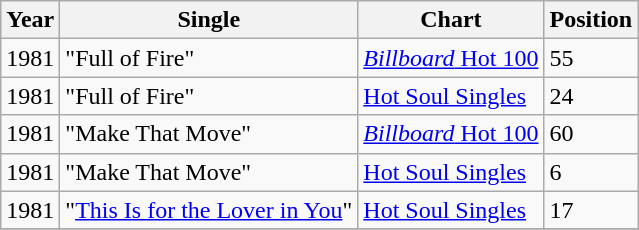<table class="wikitable">
<tr>
<th align="left">Year</th>
<th align="left">Single</th>
<th align="left">Chart</th>
<th align="left">Position</th>
</tr>
<tr>
<td align="left">1981</td>
<td align="left">"Full of Fire"</td>
<td align="left"><a href='#'><em>Billboard</em> Hot 100</a></td>
<td align="left">55</td>
</tr>
<tr>
<td align="left">1981</td>
<td align="left">"Full of Fire"</td>
<td align="left"><a href='#'>Hot Soul Singles</a></td>
<td align="left">24</td>
</tr>
<tr>
<td align="left">1981</td>
<td align="left">"Make That Move"</td>
<td align="left"><a href='#'><em>Billboard</em> Hot 100</a></td>
<td align="left">60</td>
</tr>
<tr>
<td align="left">1981</td>
<td align="left">"Make That Move"</td>
<td align="left"><a href='#'>Hot Soul Singles</a></td>
<td align="left">6</td>
</tr>
<tr>
<td align="left">1981</td>
<td align="left">"<a href='#'>This Is for the Lover in You</a>"</td>
<td align="left"><a href='#'>Hot Soul Singles</a></td>
<td align="left">17</td>
</tr>
<tr>
</tr>
</table>
